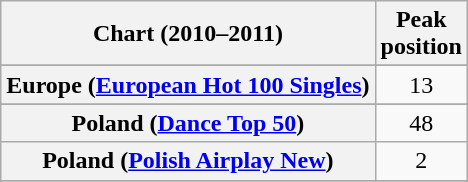<table class="wikitable plainrowheaders sortable" style="text-align:center">
<tr>
<th scope="col">Chart (2010–2011)</th>
<th scope="col">Peak<br>position</th>
</tr>
<tr>
</tr>
<tr>
</tr>
<tr>
</tr>
<tr>
</tr>
<tr>
</tr>
<tr>
</tr>
<tr>
</tr>
<tr>
</tr>
<tr>
</tr>
<tr>
<th scope="row">Europe (<a href='#'>European Hot 100 Singles</a>)</th>
<td style="text-align:center;">13</td>
</tr>
<tr>
</tr>
<tr>
</tr>
<tr>
</tr>
<tr>
</tr>
<tr>
</tr>
<tr>
</tr>
<tr>
</tr>
<tr>
</tr>
<tr>
</tr>
<tr>
<th scope="row">Poland (<a href='#'>Dance Top 50</a>)</th>
<td align="center">48</td>
</tr>
<tr>
<th scope="row">Poland (<a href='#'>Polish Airplay New</a>)</th>
<td align="center">2</td>
</tr>
<tr>
</tr>
<tr>
</tr>
<tr>
</tr>
<tr>
</tr>
<tr>
</tr>
<tr>
</tr>
<tr>
</tr>
<tr>
</tr>
<tr>
</tr>
<tr>
</tr>
<tr>
</tr>
</table>
